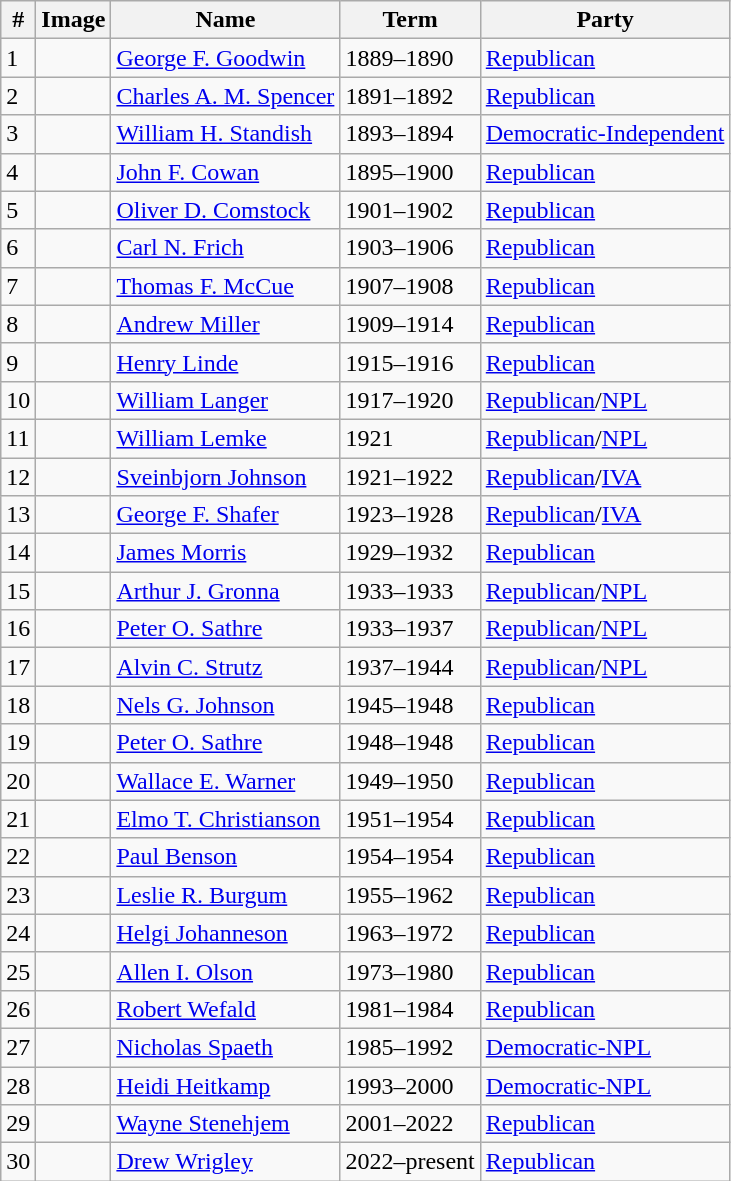<table class=wikitable>
<tr>
<th>#</th>
<th>Image</th>
<th>Name</th>
<th>Term</th>
<th>Party</th>
</tr>
<tr>
<td>1</td>
<td></td>
<td><a href='#'>George F. Goodwin</a></td>
<td>1889–1890</td>
<td><a href='#'>Republican</a></td>
</tr>
<tr>
<td>2</td>
<td></td>
<td><a href='#'>Charles A. M. Spencer</a></td>
<td>1891–1892</td>
<td><a href='#'>Republican</a></td>
</tr>
<tr>
<td>3</td>
<td></td>
<td><a href='#'>William H. Standish</a></td>
<td>1893–1894</td>
<td><a href='#'>Democratic-Independent</a></td>
</tr>
<tr>
<td>4</td>
<td></td>
<td><a href='#'>John F. Cowan</a></td>
<td>1895–1900</td>
<td><a href='#'>Republican</a></td>
</tr>
<tr>
<td>5</td>
<td></td>
<td><a href='#'>Oliver D. Comstock</a></td>
<td>1901–1902</td>
<td><a href='#'>Republican</a></td>
</tr>
<tr>
<td>6</td>
<td></td>
<td><a href='#'>Carl N. Frich</a></td>
<td>1903–1906</td>
<td><a href='#'>Republican</a></td>
</tr>
<tr>
<td>7</td>
<td></td>
<td><a href='#'>Thomas F. McCue</a></td>
<td>1907–1908</td>
<td><a href='#'>Republican</a></td>
</tr>
<tr>
<td>8</td>
<td></td>
<td><a href='#'>Andrew Miller</a></td>
<td>1909–1914</td>
<td><a href='#'>Republican</a></td>
</tr>
<tr>
<td>9</td>
<td></td>
<td><a href='#'>Henry Linde</a></td>
<td>1915–1916</td>
<td><a href='#'>Republican</a></td>
</tr>
<tr>
<td>10</td>
<td></td>
<td><a href='#'>William Langer</a></td>
<td>1917–1920</td>
<td><a href='#'>Republican</a>/<a href='#'>NPL</a></td>
</tr>
<tr>
<td>11</td>
<td></td>
<td><a href='#'>William Lemke</a></td>
<td>1921</td>
<td><a href='#'>Republican</a>/<a href='#'>NPL</a></td>
</tr>
<tr>
<td>12</td>
<td></td>
<td><a href='#'>Sveinbjorn Johnson</a></td>
<td>1921–1922</td>
<td><a href='#'>Republican</a>/<a href='#'>IVA</a></td>
</tr>
<tr>
<td>13</td>
<td></td>
<td><a href='#'>George F. Shafer</a></td>
<td>1923–1928</td>
<td><a href='#'>Republican</a>/<a href='#'>IVA</a></td>
</tr>
<tr>
<td>14</td>
<td></td>
<td><a href='#'>James Morris</a></td>
<td>1929–1932</td>
<td><a href='#'>Republican</a></td>
</tr>
<tr>
<td>15</td>
<td></td>
<td><a href='#'>Arthur J. Gronna</a></td>
<td>1933–1933</td>
<td><a href='#'>Republican</a>/<a href='#'>NPL</a></td>
</tr>
<tr>
<td>16</td>
<td></td>
<td><a href='#'>Peter O. Sathre</a></td>
<td>1933–1937</td>
<td><a href='#'>Republican</a>/<a href='#'>NPL</a></td>
</tr>
<tr>
<td>17</td>
<td></td>
<td><a href='#'>Alvin C. Strutz</a></td>
<td>1937–1944</td>
<td><a href='#'>Republican</a>/<a href='#'>NPL</a></td>
</tr>
<tr>
<td>18</td>
<td></td>
<td><a href='#'>Nels G. Johnson</a></td>
<td>1945–1948</td>
<td><a href='#'>Republican</a></td>
</tr>
<tr>
<td>19</td>
<td></td>
<td><a href='#'>Peter O. Sathre</a></td>
<td>1948–1948</td>
<td><a href='#'>Republican</a></td>
</tr>
<tr>
<td>20</td>
<td></td>
<td><a href='#'>Wallace E. Warner</a></td>
<td>1949–1950</td>
<td><a href='#'>Republican</a></td>
</tr>
<tr>
<td>21</td>
<td></td>
<td><a href='#'>Elmo T. Christianson</a></td>
<td>1951–1954</td>
<td><a href='#'>Republican</a></td>
</tr>
<tr>
<td>22</td>
<td></td>
<td><a href='#'>Paul Benson</a></td>
<td>1954–1954</td>
<td><a href='#'>Republican</a></td>
</tr>
<tr>
<td>23</td>
<td></td>
<td><a href='#'>Leslie R. Burgum</a></td>
<td>1955–1962</td>
<td><a href='#'>Republican</a></td>
</tr>
<tr>
<td>24</td>
<td></td>
<td><a href='#'>Helgi Johanneson</a></td>
<td>1963–1972</td>
<td><a href='#'>Republican</a></td>
</tr>
<tr>
<td>25</td>
<td></td>
<td><a href='#'>Allen I. Olson</a></td>
<td>1973–1980</td>
<td><a href='#'>Republican</a></td>
</tr>
<tr>
<td>26</td>
<td></td>
<td><a href='#'>Robert Wefald</a></td>
<td>1981–1984</td>
<td><a href='#'>Republican</a></td>
</tr>
<tr>
<td>27</td>
<td></td>
<td><a href='#'>Nicholas Spaeth</a></td>
<td>1985–1992</td>
<td><a href='#'>Democratic-NPL</a></td>
</tr>
<tr>
<td>28</td>
<td></td>
<td><a href='#'>Heidi Heitkamp</a></td>
<td>1993–2000</td>
<td><a href='#'>Democratic-NPL</a></td>
</tr>
<tr>
<td>29</td>
<td></td>
<td><a href='#'>Wayne Stenehjem</a></td>
<td>2001–2022</td>
<td><a href='#'>Republican</a></td>
</tr>
<tr>
<td>30</td>
<td></td>
<td><a href='#'>Drew Wrigley</a></td>
<td>2022–present</td>
<td><a href='#'>Republican</a></td>
</tr>
</table>
